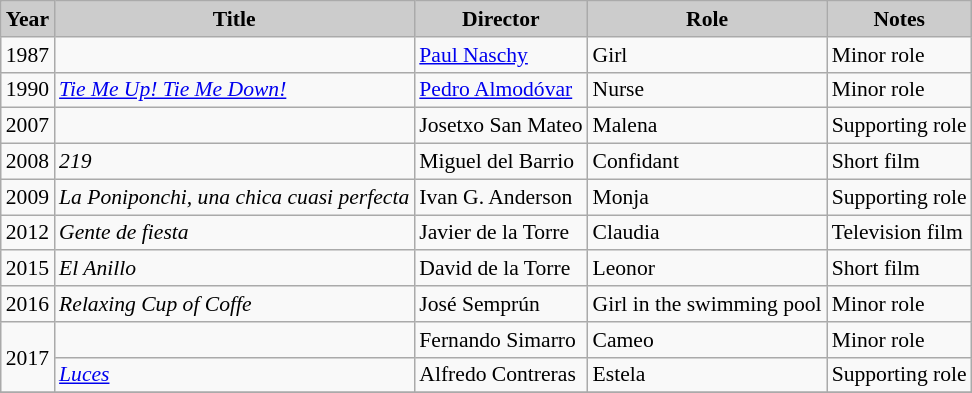<table class="wikitable" style="font-size:90%;">
<tr>
<th style="background: #CCCCCC;">Year</th>
<th style="background: #CCCCCC;">Title</th>
<th style="background: #CCCCCC;">Director</th>
<th style="background: #CCCCCC;">Role</th>
<th style="background: #CCCCCC;">Notes</th>
</tr>
<tr>
<td>1987</td>
<td><em></em></td>
<td><a href='#'>Paul Naschy</a></td>
<td>Girl</td>
<td>Minor role</td>
</tr>
<tr>
<td>1990</td>
<td><em><a href='#'>Tie Me Up! Tie Me Down!</a></em></td>
<td><a href='#'>Pedro Almodóvar</a></td>
<td>Nurse</td>
<td>Minor role</td>
</tr>
<tr>
<td>2007</td>
<td><em></em></td>
<td>Josetxo San Mateo</td>
<td>Malena</td>
<td>Supporting role</td>
</tr>
<tr>
<td>2008</td>
<td><em>219</em></td>
<td>Miguel del Barrio</td>
<td>Confidant</td>
<td>Short film</td>
</tr>
<tr>
<td>2009</td>
<td><em>La Poniponchi, una chica cuasi perfecta</em></td>
<td>Ivan G. Anderson</td>
<td>Monja</td>
<td>Supporting role</td>
</tr>
<tr>
<td>2012</td>
<td><em>Gente de fiesta</em></td>
<td>Javier de la Torre</td>
<td>Claudia</td>
<td>Television film</td>
</tr>
<tr>
<td>2015</td>
<td><em>El Anillo</em></td>
<td>David de la Torre</td>
<td>Leonor</td>
<td>Short film</td>
</tr>
<tr>
<td>2016</td>
<td><em>Relaxing Cup of Coffe</em></td>
<td>José Semprún</td>
<td>Girl in the swimming pool</td>
<td>Minor role</td>
</tr>
<tr>
<td rowspan="2">2017</td>
<td><em></em></td>
<td>Fernando Simarro</td>
<td>Cameo</td>
<td>Minor role</td>
</tr>
<tr>
<td><em><a href='#'>Luces</a></em></td>
<td>Alfredo Contreras</td>
<td>Estela</td>
<td>Supporting role</td>
</tr>
<tr>
</tr>
</table>
